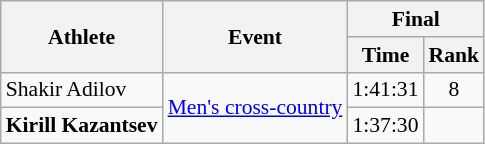<table class=wikitable style=font-size:90%;text-align:center>
<tr>
<th rowspan="2">Athlete</th>
<th rowspan="2">Event</th>
<th colspan=2>Final</th>
</tr>
<tr>
<th>Time</th>
<th>Rank</th>
</tr>
<tr>
<td align=left>Shakir Adilov</td>
<td align=left rowspan=2><a href='#'>Men's cross-country</a></td>
<td>1:41:31</td>
<td>8</td>
</tr>
<tr>
<td align=left><strong>Kirill Kazantsev</strong></td>
<td>1:37:30</td>
<td></td>
</tr>
</table>
